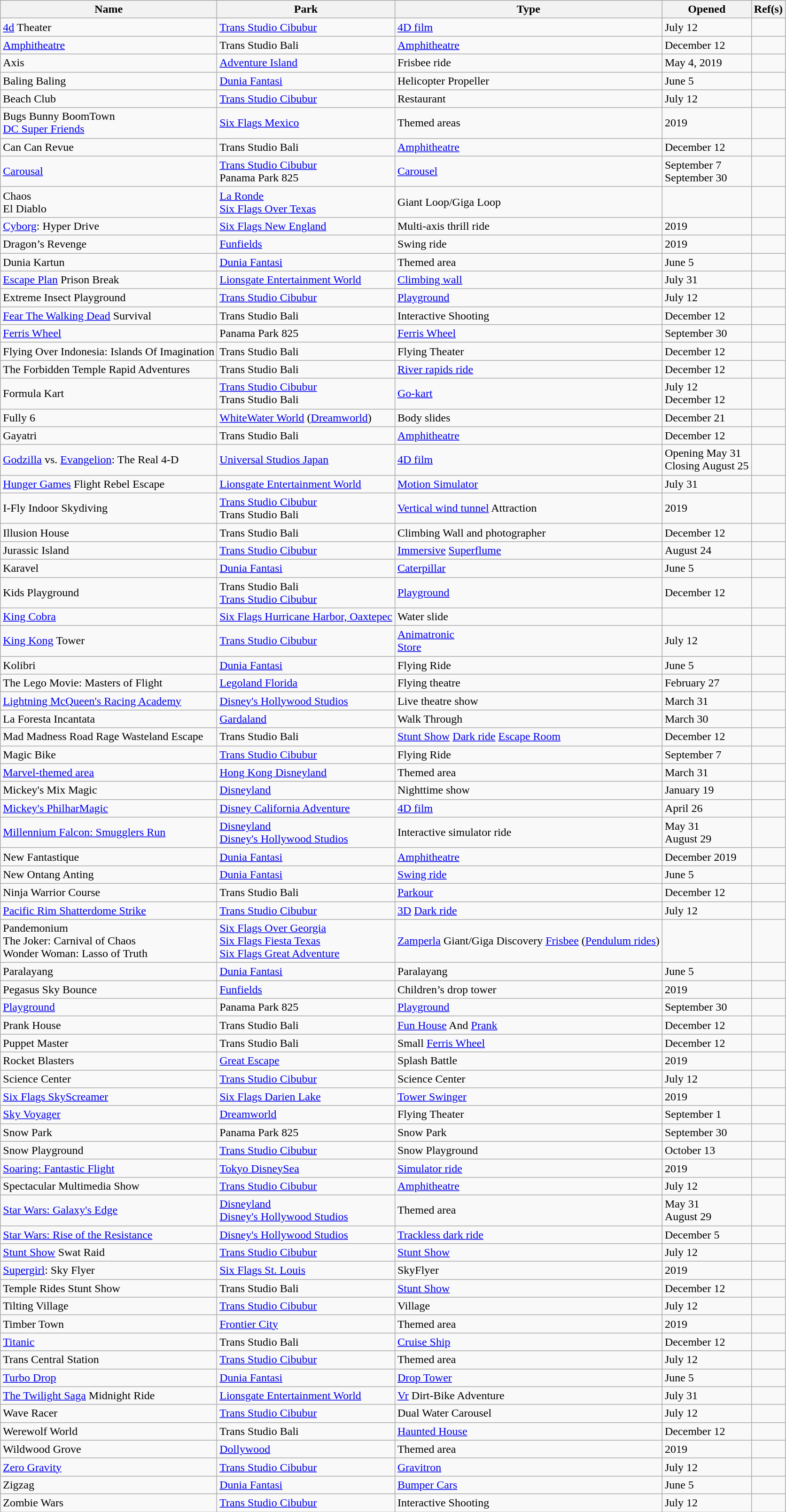<table class="wikitable sortable">
<tr>
<th>Name</th>
<th>Park</th>
<th>Type</th>
<th>Opened</th>
<th class="unsortable">Ref(s)</th>
</tr>
<tr>
<td><a href='#'>4d</a> Theater</td>
<td><a href='#'>Trans Studio Cibubur</a></td>
<td><a href='#'>4D film</a></td>
<td>July 12</td>
<td></td>
</tr>
<tr>
<td><a href='#'>Amphitheatre</a></td>
<td>Trans Studio Bali</td>
<td><a href='#'>Amphitheatre</a></td>
<td>December 12</td>
<td></td>
</tr>
<tr>
<td>Axis</td>
<td><a href='#'>Adventure Island</a></td>
<td>Frisbee ride</td>
<td>May 4, 2019</td>
<td></td>
</tr>
<tr>
<td>Baling Baling</td>
<td><a href='#'>Dunia Fantasi</a></td>
<td>Helicopter Propeller</td>
<td>June 5</td>
<td></td>
</tr>
<tr>
<td>Beach Club</td>
<td><a href='#'>Trans Studio Cibubur</a></td>
<td>Restaurant</td>
<td>July 12</td>
<td></td>
</tr>
<tr>
<td>Bugs Bunny BoomTown <br> <a href='#'>DC Super Friends</a></td>
<td><a href='#'>Six Flags Mexico</a></td>
<td>Themed areas</td>
<td>2019</td>
<td></td>
</tr>
<tr>
<td>Can Can Revue</td>
<td>Trans Studio Bali</td>
<td><a href='#'>Amphitheatre</a></td>
<td>December 12</td>
<td></td>
</tr>
<tr>
<td><a href='#'>Carousal</a></td>
<td><a href='#'>Trans Studio Cibubur</a> <br> Panama Park 825</td>
<td><a href='#'>Carousel</a></td>
<td>September 7 <br> September 30</td>
<td></td>
</tr>
<tr>
<td>Chaos <br> El Diablo</td>
<td><a href='#'>La Ronde</a> <br> <a href='#'>Six Flags Over Texas</a></td>
<td>Giant Loop/Giga Loop</td>
<td></td>
<td></td>
</tr>
<tr>
<td><a href='#'>Cyborg</a>: Hyper Drive</td>
<td><a href='#'>Six Flags New England</a></td>
<td>Multi-axis thrill ride</td>
<td>2019</td>
<td></td>
</tr>
<tr>
<td>Dragon’s Revenge</td>
<td><a href='#'>Funfields</a></td>
<td>Swing ride</td>
<td>2019</td>
<td></td>
</tr>
<tr>
<td>Dunia Kartun</td>
<td><a href='#'>Dunia Fantasi</a></td>
<td>Themed area</td>
<td>June 5</td>
<td></td>
</tr>
<tr>
<td><a href='#'>Escape Plan</a> Prison Break</td>
<td><a href='#'>Lionsgate Entertainment World</a></td>
<td><a href='#'>Climbing wall</a></td>
<td>July 31</td>
<td></td>
</tr>
<tr>
<td>Extreme Insect Playground</td>
<td><a href='#'>Trans Studio Cibubur</a></td>
<td><a href='#'>Playground</a></td>
<td>July 12</td>
<td></td>
</tr>
<tr>
<td><a href='#'>Fear The Walking Dead</a> Survival</td>
<td>Trans Studio Bali</td>
<td>Interactive Shooting</td>
<td>December 12</td>
<td></td>
</tr>
<tr>
<td><a href='#'>Ferris Wheel</a></td>
<td>Panama Park 825</td>
<td><a href='#'>Ferris Wheel</a></td>
<td>September 30</td>
<td></td>
</tr>
<tr>
<td>Flying Over Indonesia: Islands Of Imagination</td>
<td>Trans Studio Bali</td>
<td>Flying Theater</td>
<td>December 12</td>
<td></td>
</tr>
<tr>
<td>The Forbidden Temple Rapid Adventures</td>
<td>Trans Studio Bali</td>
<td><a href='#'>River rapids ride</a></td>
<td>December 12</td>
<td></td>
</tr>
<tr>
<td>Formula Kart</td>
<td><a href='#'>Trans Studio Cibubur</a> <br> Trans Studio Bali</td>
<td><a href='#'>Go-kart</a></td>
<td>July 12 <br> December 12</td>
<td></td>
</tr>
<tr>
<td>Fully 6</td>
<td><a href='#'>WhiteWater World</a> (<a href='#'>Dreamworld</a>)</td>
<td>Body slides</td>
<td>December 21</td>
<td></td>
</tr>
<tr>
<td>Gayatri</td>
<td>Trans Studio Bali</td>
<td><a href='#'>Amphitheatre</a></td>
<td>December 12</td>
<td></td>
</tr>
<tr>
<td><a href='#'>Godzilla</a> vs. <a href='#'>Evangelion</a>: The Real 4-D</td>
<td><a href='#'>Universal Studios Japan</a></td>
<td><a href='#'>4D film</a></td>
<td>Opening May 31 <br> Closing August 25</td>
<td></td>
</tr>
<tr>
<td><a href='#'>Hunger Games</a> Flight Rebel Escape</td>
<td><a href='#'>Lionsgate Entertainment World</a></td>
<td><a href='#'>Motion Simulator</a></td>
<td>July 31</td>
<td></td>
</tr>
<tr>
<td>I-Fly Indoor Skydiving</td>
<td><a href='#'>Trans Studio Cibubur</a> <br> Trans Studio Bali</td>
<td><a href='#'>Vertical wind tunnel</a> Attraction</td>
<td>2019</td>
<td></td>
</tr>
<tr>
<td>Illusion House</td>
<td>Trans Studio Bali</td>
<td>Climbing Wall and photographer</td>
<td>December 12</td>
<td></td>
</tr>
<tr>
<td>Jurassic Island</td>
<td><a href='#'>Trans Studio Cibubur</a></td>
<td><a href='#'>Immersive</a> <a href='#'>Superflume</a></td>
<td>August 24</td>
<td></td>
</tr>
<tr>
<td>Karavel</td>
<td><a href='#'>Dunia Fantasi</a></td>
<td><a href='#'>Caterpillar</a></td>
<td>June 5</td>
<td></td>
</tr>
<tr>
<td>Kids Playground</td>
<td>Trans Studio Bali <br> <a href='#'>Trans Studio Cibubur</a></td>
<td><a href='#'>Playground</a></td>
<td>December 12</td>
<td></td>
</tr>
<tr>
<td><a href='#'>King Cobra</a></td>
<td><a href='#'>Six Flags Hurricane Harbor, Oaxtepec</a></td>
<td>Water slide</td>
<td></td>
<td></td>
</tr>
<tr>
<td><a href='#'>King Kong</a> Tower</td>
<td><a href='#'>Trans Studio Cibubur</a></td>
<td><a href='#'>Animatronic</a> <br> <a href='#'>Store</a></td>
<td>July 12</td>
<td></td>
</tr>
<tr>
<td>Kolibri</td>
<td><a href='#'>Dunia Fantasi</a></td>
<td>Flying Ride</td>
<td>June 5</td>
<td></td>
</tr>
<tr>
<td>The Lego Movie: Masters of Flight</td>
<td><a href='#'>Legoland Florida</a></td>
<td>Flying theatre</td>
<td>February 27</td>
<td></td>
</tr>
<tr>
<td><a href='#'>Lightning McQueen's Racing Academy</a></td>
<td><a href='#'>Disney's Hollywood Studios</a></td>
<td>Live theatre show</td>
<td>March 31</td>
<td></td>
</tr>
<tr>
<td>La Foresta Incantata</td>
<td><a href='#'>Gardaland</a></td>
<td>Walk Through</td>
<td>March 30</td>
<td></td>
</tr>
<tr>
<td>Mad Madness Road Rage Wasteland Escape</td>
<td>Trans Studio Bali</td>
<td><a href='#'>Stunt Show</a> <a href='#'>Dark ride</a> <a href='#'>Escape Room</a></td>
<td>December 12</td>
<td></td>
</tr>
<tr>
<td>Magic Bike</td>
<td><a href='#'>Trans Studio Cibubur</a></td>
<td>Flying Ride</td>
<td>September 7</td>
<td></td>
</tr>
<tr>
<td><a href='#'>Marvel-themed area</a></td>
<td><a href='#'>Hong Kong Disneyland</a></td>
<td>Themed area</td>
<td>March 31</td>
<td></td>
</tr>
<tr>
<td>Mickey's Mix Magic</td>
<td><a href='#'>Disneyland</a></td>
<td>Nighttime show</td>
<td>January 19</td>
<td></td>
</tr>
<tr>
<td><a href='#'>Mickey's PhilharMagic</a></td>
<td><a href='#'>Disney California Adventure</a></td>
<td><a href='#'>4D film</a></td>
<td>April 26</td>
<td></td>
</tr>
<tr>
<td><a href='#'>Millennium Falcon: Smugglers Run</a></td>
<td><a href='#'>Disneyland</a> <br> <a href='#'>Disney's Hollywood Studios</a></td>
<td>Interactive simulator ride</td>
<td>May 31 <br> August 29</td>
<td></td>
</tr>
<tr>
<td>New Fantastique</td>
<td><a href='#'>Dunia Fantasi</a></td>
<td><a href='#'>Amphitheatre</a></td>
<td>December 2019</td>
<td></td>
</tr>
<tr>
<td>New Ontang Anting</td>
<td><a href='#'>Dunia Fantasi</a></td>
<td><a href='#'>Swing ride</a></td>
<td>June 5</td>
<td></td>
</tr>
<tr>
<td>Ninja Warrior Course</td>
<td>Trans Studio Bali</td>
<td><a href='#'>Parkour</a></td>
<td>December 12</td>
<td></td>
</tr>
<tr>
<td><a href='#'>Pacific Rim Shatterdome Strike</a></td>
<td><a href='#'>Trans Studio Cibubur</a></td>
<td><a href='#'>3D</a> <a href='#'>Dark ride</a></td>
<td>July 12</td>
<td></td>
</tr>
<tr>
<td>Pandemonium <br> The Joker: Carnival of Chaos <br> Wonder Woman: Lasso of Truth</td>
<td><a href='#'>Six Flags Over Georgia</a> <br> <a href='#'>Six Flags Fiesta Texas</a> <br> <a href='#'>Six Flags Great Adventure</a></td>
<td><a href='#'>Zamperla</a> Giant/Giga Discovery <a href='#'>Frisbee</a> (<a href='#'>Pendulum rides</a>)</td>
<td></td>
<td></td>
</tr>
<tr>
<td>Paralayang</td>
<td><a href='#'>Dunia Fantasi</a></td>
<td>Paralayang</td>
<td>June 5</td>
<td></td>
</tr>
<tr>
<td>Pegasus Sky Bounce</td>
<td><a href='#'>Funfields</a></td>
<td>Children’s drop tower</td>
<td>2019</td>
<td></td>
</tr>
<tr>
<td><a href='#'>Playground</a></td>
<td>Panama Park 825</td>
<td><a href='#'>Playground</a></td>
<td>September 30</td>
<td></td>
</tr>
<tr>
<td>Prank House</td>
<td>Trans Studio Bali</td>
<td><a href='#'>Fun House</a> And <a href='#'>Prank</a></td>
<td>December 12</td>
<td></td>
</tr>
<tr>
<td>Puppet Master</td>
<td>Trans Studio Bali</td>
<td>Small <a href='#'>Ferris Wheel</a></td>
<td>December 12</td>
<td></td>
</tr>
<tr>
<td>Rocket Blasters</td>
<td><a href='#'>Great Escape</a></td>
<td>Splash Battle</td>
<td>2019</td>
<td></td>
</tr>
<tr>
<td>Science Center</td>
<td><a href='#'>Trans Studio Cibubur</a></td>
<td>Science Center</td>
<td>July 12</td>
<td></td>
</tr>
<tr>
<td><a href='#'>Six Flags SkyScreamer</a></td>
<td><a href='#'>Six Flags Darien Lake</a></td>
<td><a href='#'>Tower Swinger</a></td>
<td>2019</td>
<td></td>
</tr>
<tr>
<td><a href='#'>Sky Voyager</a></td>
<td><a href='#'>Dreamworld</a></td>
<td>Flying Theater</td>
<td>September 1</td>
<td></td>
</tr>
<tr>
<td>Snow Park</td>
<td>Panama Park 825</td>
<td>Snow Park</td>
<td>September 30</td>
<td></td>
</tr>
<tr>
<td>Snow Playground</td>
<td><a href='#'>Trans Studio Cibubur</a></td>
<td>Snow Playground</td>
<td>October 13</td>
<td></td>
</tr>
<tr>
<td><a href='#'>Soaring: Fantastic Flight</a></td>
<td><a href='#'>Tokyo DisneySea</a></td>
<td><a href='#'>Simulator ride</a></td>
<td>2019</td>
<td></td>
</tr>
<tr>
<td>Spectacular Multimedia Show</td>
<td><a href='#'>Trans Studio Cibubur</a></td>
<td><a href='#'>Amphitheatre</a></td>
<td>July 12</td>
<td></td>
</tr>
<tr>
<td><a href='#'>Star Wars: Galaxy's Edge</a></td>
<td><a href='#'>Disneyland</a> <br> <a href='#'>Disney's Hollywood Studios</a></td>
<td>Themed area</td>
<td>May 31 <br> August 29</td>
<td></td>
</tr>
<tr>
<td><a href='#'>Star Wars: Rise of the Resistance</a></td>
<td><a href='#'>Disney's Hollywood Studios</a></td>
<td><a href='#'>Trackless dark ride</a></td>
<td>December 5</td>
<td></td>
</tr>
<tr>
<td><a href='#'>Stunt Show</a> Swat Raid</td>
<td><a href='#'>Trans Studio Cibubur</a></td>
<td><a href='#'>Stunt Show</a></td>
<td>July 12</td>
<td></td>
</tr>
<tr>
<td><a href='#'>Supergirl</a>: Sky Flyer</td>
<td><a href='#'>Six Flags St. Louis</a></td>
<td>SkyFlyer</td>
<td>2019</td>
<td></td>
</tr>
<tr>
<td>Temple Rides Stunt Show</td>
<td>Trans Studio Bali</td>
<td><a href='#'>Stunt Show</a></td>
<td>December 12</td>
<td></td>
</tr>
<tr>
<td>Tilting Village</td>
<td><a href='#'>Trans Studio Cibubur</a></td>
<td>Village</td>
<td>July 12</td>
<td></td>
</tr>
<tr>
<td>Timber Town</td>
<td><a href='#'>Frontier City</a></td>
<td>Themed area</td>
<td>2019</td>
<td></td>
</tr>
<tr>
<td><a href='#'>Titanic</a></td>
<td>Trans Studio Bali</td>
<td><a href='#'>Cruise Ship</a></td>
<td>December 12</td>
<td></td>
</tr>
<tr>
<td>Trans Central Station</td>
<td><a href='#'>Trans Studio Cibubur</a></td>
<td>Themed area</td>
<td>July 12</td>
<td></td>
</tr>
<tr>
<td><a href='#'>Turbo Drop</a></td>
<td><a href='#'>Dunia Fantasi</a></td>
<td><a href='#'>Drop Tower</a></td>
<td>June 5</td>
<td></td>
</tr>
<tr>
<td><a href='#'>The Twilight Saga</a> Midnight Ride</td>
<td><a href='#'>Lionsgate Entertainment World</a></td>
<td><a href='#'>Vr</a> Dirt-Bike Adventure</td>
<td>July 31</td>
<td></td>
</tr>
<tr>
<td>Wave Racer</td>
<td><a href='#'>Trans Studio Cibubur</a></td>
<td>Dual Water Carousel</td>
<td>July 12</td>
<td></td>
</tr>
<tr>
<td>Werewolf World</td>
<td>Trans Studio Bali</td>
<td><a href='#'>Haunted House</a></td>
<td>December 12</td>
<td></td>
</tr>
<tr>
<td>Wildwood Grove</td>
<td><a href='#'>Dollywood</a></td>
<td>Themed area</td>
<td>2019</td>
<td></td>
</tr>
<tr>
<td><a href='#'>Zero Gravity</a></td>
<td><a href='#'>Trans Studio Cibubur</a></td>
<td><a href='#'>Gravitron</a></td>
<td>July 12</td>
<td></td>
</tr>
<tr>
<td>Zigzag</td>
<td><a href='#'>Dunia Fantasi</a></td>
<td><a href='#'>Bumper Cars</a></td>
<td>June 5</td>
<td></td>
</tr>
<tr>
<td>Zombie Wars</td>
<td><a href='#'>Trans Studio Cibubur</a></td>
<td>Interactive Shooting</td>
<td>July 12</td>
<td></td>
</tr>
</table>
